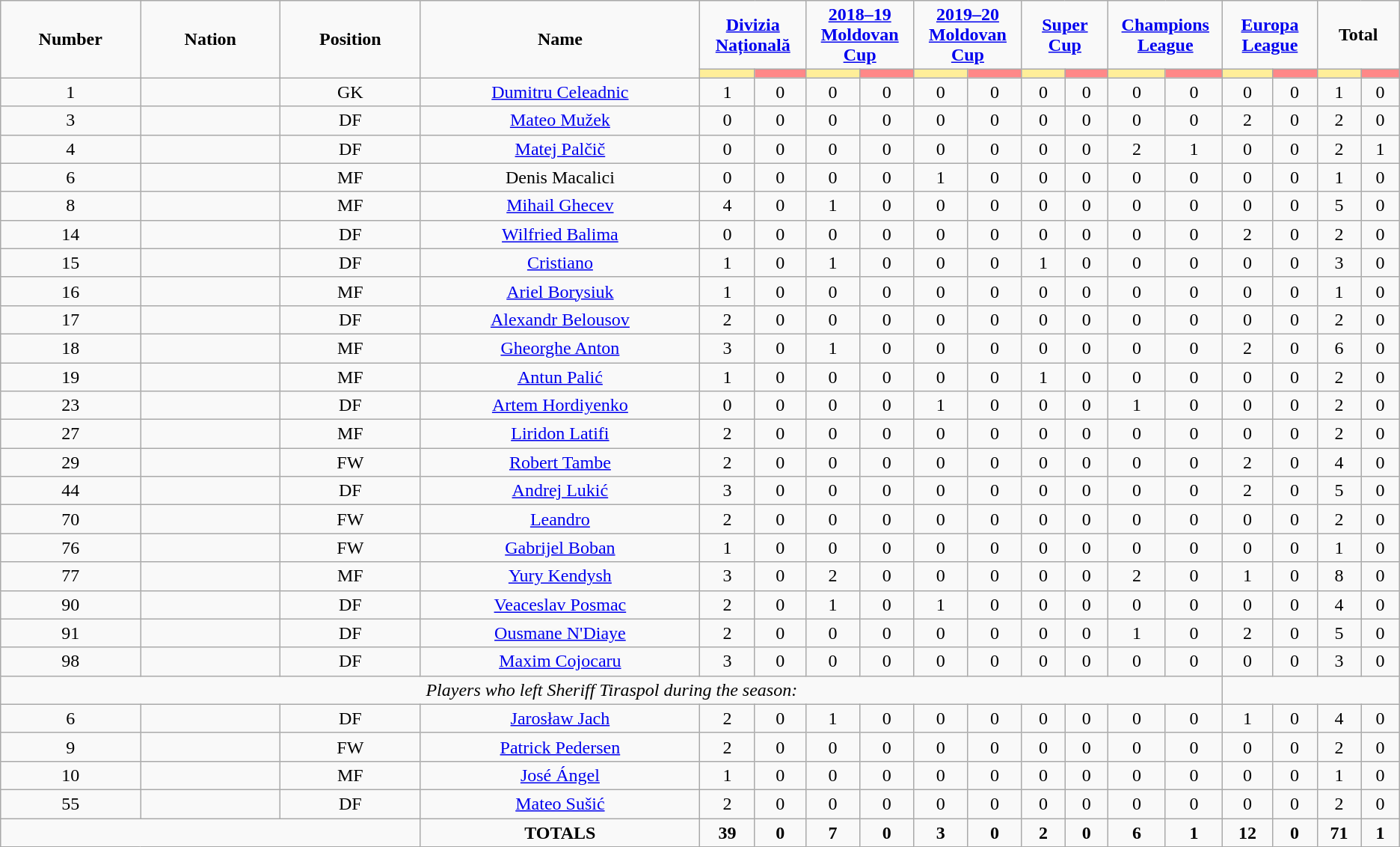<table class="wikitable" style="font-size: 100%; text-align: center;">
<tr>
<td rowspan="2" width="10%" align="center"><strong>Number</strong></td>
<td rowspan="2" width="10%" align="center"><strong>Nation</strong></td>
<td rowspan="2" width="10%" align="center"><strong>Position</strong></td>
<td rowspan="2" width="20%" align="center"><strong>Name</strong></td>
<td colspan="2" align="center"><strong><a href='#'>Divizia Națională</a></strong></td>
<td colspan="2" align="center"><strong><a href='#'>2018–19 Moldovan Cup</a></strong></td>
<td colspan="2" align="center"><strong><a href='#'>2019–20 Moldovan Cup</a></strong></td>
<td colspan="2" align="center"><strong><a href='#'>Super Cup</a></strong></td>
<td colspan="2" align="center"><strong><a href='#'>Champions League</a></strong></td>
<td colspan="2" align="center"><strong><a href='#'>Europa League</a></strong></td>
<td colspan="2" align="center"><strong>Total</strong></td>
</tr>
<tr>
<th width=60 style="background: #FFEE99"></th>
<th width=60 style="background: #FF8888"></th>
<th width=60 style="background: #FFEE99"></th>
<th width=60 style="background: #FF8888"></th>
<th width=60 style="background: #FFEE99"></th>
<th width=60 style="background: #FF8888"></th>
<th width=60 style="background: #FFEE99"></th>
<th width=60 style="background: #FF8888"></th>
<th width=60 style="background: #FFEE99"></th>
<th width=60 style="background: #FF8888"></th>
<th width=60 style="background: #FFEE99"></th>
<th width=60 style="background: #FF8888"></th>
<th width=60 style="background: #FFEE99"></th>
<th width=60 style="background: #FF8888"></th>
</tr>
<tr>
<td>1</td>
<td></td>
<td>GK</td>
<td><a href='#'>Dumitru Celeadnic</a></td>
<td>1</td>
<td>0</td>
<td>0</td>
<td>0</td>
<td>0</td>
<td>0</td>
<td>0</td>
<td>0</td>
<td>0</td>
<td>0</td>
<td>0</td>
<td>0</td>
<td>1</td>
<td>0</td>
</tr>
<tr>
<td>3</td>
<td></td>
<td>DF</td>
<td><a href='#'>Mateo Mužek</a></td>
<td>0</td>
<td>0</td>
<td>0</td>
<td>0</td>
<td>0</td>
<td>0</td>
<td>0</td>
<td>0</td>
<td>0</td>
<td>0</td>
<td>2</td>
<td>0</td>
<td>2</td>
<td>0</td>
</tr>
<tr>
<td>4</td>
<td></td>
<td>DF</td>
<td><a href='#'>Matej Palčič</a></td>
<td>0</td>
<td>0</td>
<td>0</td>
<td>0</td>
<td>0</td>
<td>0</td>
<td>0</td>
<td>0</td>
<td>2</td>
<td>1</td>
<td>0</td>
<td>0</td>
<td>2</td>
<td>1</td>
</tr>
<tr>
<td>6</td>
<td></td>
<td>MF</td>
<td>Denis Macalici</td>
<td>0</td>
<td>0</td>
<td>0</td>
<td>0</td>
<td>1</td>
<td>0</td>
<td>0</td>
<td>0</td>
<td>0</td>
<td>0</td>
<td>0</td>
<td>0</td>
<td>1</td>
<td>0</td>
</tr>
<tr>
<td>8</td>
<td></td>
<td>MF</td>
<td><a href='#'>Mihail Ghecev</a></td>
<td>4</td>
<td>0</td>
<td>1</td>
<td>0</td>
<td>0</td>
<td>0</td>
<td>0</td>
<td>0</td>
<td>0</td>
<td>0</td>
<td>0</td>
<td>0</td>
<td>5</td>
<td>0</td>
</tr>
<tr>
<td>14</td>
<td></td>
<td>DF</td>
<td><a href='#'>Wilfried Balima</a></td>
<td>0</td>
<td>0</td>
<td>0</td>
<td>0</td>
<td>0</td>
<td>0</td>
<td>0</td>
<td>0</td>
<td>0</td>
<td>0</td>
<td>2</td>
<td>0</td>
<td>2</td>
<td>0</td>
</tr>
<tr>
<td>15</td>
<td></td>
<td>DF</td>
<td><a href='#'>Cristiano</a></td>
<td>1</td>
<td>0</td>
<td>1</td>
<td>0</td>
<td>0</td>
<td>0</td>
<td>1</td>
<td>0</td>
<td>0</td>
<td>0</td>
<td>0</td>
<td>0</td>
<td>3</td>
<td>0</td>
</tr>
<tr>
<td>16</td>
<td></td>
<td>MF</td>
<td><a href='#'>Ariel Borysiuk</a></td>
<td>1</td>
<td>0</td>
<td>0</td>
<td>0</td>
<td>0</td>
<td>0</td>
<td>0</td>
<td>0</td>
<td>0</td>
<td>0</td>
<td>0</td>
<td>0</td>
<td>1</td>
<td>0</td>
</tr>
<tr>
<td>17</td>
<td></td>
<td>DF</td>
<td><a href='#'>Alexandr Belousov</a></td>
<td>2</td>
<td>0</td>
<td>0</td>
<td>0</td>
<td>0</td>
<td>0</td>
<td>0</td>
<td>0</td>
<td>0</td>
<td>0</td>
<td>0</td>
<td>0</td>
<td>2</td>
<td>0</td>
</tr>
<tr>
<td>18</td>
<td></td>
<td>MF</td>
<td><a href='#'>Gheorghe Anton</a></td>
<td>3</td>
<td>0</td>
<td>1</td>
<td>0</td>
<td>0</td>
<td>0</td>
<td>0</td>
<td>0</td>
<td>0</td>
<td>0</td>
<td>2</td>
<td>0</td>
<td>6</td>
<td>0</td>
</tr>
<tr>
<td>19</td>
<td></td>
<td>MF</td>
<td><a href='#'>Antun Palić</a></td>
<td>1</td>
<td>0</td>
<td>0</td>
<td>0</td>
<td>0</td>
<td>0</td>
<td>1</td>
<td>0</td>
<td>0</td>
<td>0</td>
<td>0</td>
<td>0</td>
<td>2</td>
<td>0</td>
</tr>
<tr>
<td>23</td>
<td></td>
<td>DF</td>
<td><a href='#'>Artem Hordiyenko</a></td>
<td>0</td>
<td>0</td>
<td>0</td>
<td>0</td>
<td>1</td>
<td>0</td>
<td>0</td>
<td>0</td>
<td>1</td>
<td>0</td>
<td>0</td>
<td>0</td>
<td>2</td>
<td>0</td>
</tr>
<tr>
<td>27</td>
<td></td>
<td>MF</td>
<td><a href='#'>Liridon Latifi</a></td>
<td>2</td>
<td>0</td>
<td>0</td>
<td>0</td>
<td>0</td>
<td>0</td>
<td>0</td>
<td>0</td>
<td>0</td>
<td>0</td>
<td>0</td>
<td>0</td>
<td>2</td>
<td>0</td>
</tr>
<tr>
<td>29</td>
<td></td>
<td>FW</td>
<td><a href='#'>Robert Tambe</a></td>
<td>2</td>
<td>0</td>
<td>0</td>
<td>0</td>
<td>0</td>
<td>0</td>
<td>0</td>
<td>0</td>
<td>0</td>
<td>0</td>
<td>2</td>
<td>0</td>
<td>4</td>
<td>0</td>
</tr>
<tr>
<td>44</td>
<td></td>
<td>DF</td>
<td><a href='#'>Andrej Lukić</a></td>
<td>3</td>
<td>0</td>
<td>0</td>
<td>0</td>
<td>0</td>
<td>0</td>
<td>0</td>
<td>0</td>
<td>0</td>
<td>0</td>
<td>2</td>
<td>0</td>
<td>5</td>
<td>0</td>
</tr>
<tr>
<td>70</td>
<td></td>
<td>FW</td>
<td><a href='#'>Leandro</a></td>
<td>2</td>
<td>0</td>
<td>0</td>
<td>0</td>
<td>0</td>
<td>0</td>
<td>0</td>
<td>0</td>
<td>0</td>
<td>0</td>
<td>0</td>
<td>0</td>
<td>2</td>
<td>0</td>
</tr>
<tr>
<td>76</td>
<td></td>
<td>FW</td>
<td><a href='#'>Gabrijel Boban</a></td>
<td>1</td>
<td>0</td>
<td>0</td>
<td>0</td>
<td>0</td>
<td>0</td>
<td>0</td>
<td>0</td>
<td>0</td>
<td>0</td>
<td>0</td>
<td>0</td>
<td>1</td>
<td>0</td>
</tr>
<tr>
<td>77</td>
<td></td>
<td>MF</td>
<td><a href='#'>Yury Kendysh</a></td>
<td>3</td>
<td>0</td>
<td>2</td>
<td>0</td>
<td>0</td>
<td>0</td>
<td>0</td>
<td>0</td>
<td>2</td>
<td>0</td>
<td>1</td>
<td>0</td>
<td>8</td>
<td>0</td>
</tr>
<tr>
<td>90</td>
<td></td>
<td>DF</td>
<td><a href='#'>Veaceslav Posmac</a></td>
<td>2</td>
<td>0</td>
<td>1</td>
<td>0</td>
<td>1</td>
<td>0</td>
<td>0</td>
<td>0</td>
<td>0</td>
<td>0</td>
<td>0</td>
<td>0</td>
<td>4</td>
<td>0</td>
</tr>
<tr>
<td>91</td>
<td></td>
<td>DF</td>
<td><a href='#'>Ousmane N'Diaye</a></td>
<td>2</td>
<td>0</td>
<td>0</td>
<td>0</td>
<td>0</td>
<td>0</td>
<td>0</td>
<td>0</td>
<td>1</td>
<td>0</td>
<td>2</td>
<td>0</td>
<td>5</td>
<td>0</td>
</tr>
<tr>
<td>98</td>
<td></td>
<td>DF</td>
<td><a href='#'>Maxim Cojocaru</a></td>
<td>3</td>
<td>0</td>
<td>0</td>
<td>0</td>
<td>0</td>
<td>0</td>
<td>0</td>
<td>0</td>
<td>0</td>
<td>0</td>
<td>0</td>
<td>0</td>
<td>3</td>
<td>0</td>
</tr>
<tr>
<td colspan="14"><em>Players who left Sheriff Tiraspol during the season:</em></td>
</tr>
<tr>
<td>6</td>
<td></td>
<td>DF</td>
<td><a href='#'>Jarosław Jach</a></td>
<td>2</td>
<td>0</td>
<td>1</td>
<td>0</td>
<td>0</td>
<td>0</td>
<td>0</td>
<td>0</td>
<td>0</td>
<td>0</td>
<td>1</td>
<td>0</td>
<td>4</td>
<td>0</td>
</tr>
<tr>
<td>9</td>
<td></td>
<td>FW</td>
<td><a href='#'>Patrick Pedersen</a></td>
<td>2</td>
<td>0</td>
<td>0</td>
<td>0</td>
<td>0</td>
<td>0</td>
<td>0</td>
<td>0</td>
<td>0</td>
<td>0</td>
<td>0</td>
<td>0</td>
<td>2</td>
<td>0</td>
</tr>
<tr>
<td>10</td>
<td></td>
<td>MF</td>
<td><a href='#'>José Ángel</a></td>
<td>1</td>
<td>0</td>
<td>0</td>
<td>0</td>
<td>0</td>
<td>0</td>
<td>0</td>
<td>0</td>
<td>0</td>
<td>0</td>
<td>0</td>
<td>0</td>
<td>1</td>
<td>0</td>
</tr>
<tr>
<td>55</td>
<td></td>
<td>DF</td>
<td><a href='#'>Mateo Sušić</a></td>
<td>2</td>
<td>0</td>
<td>0</td>
<td>0</td>
<td>0</td>
<td>0</td>
<td>0</td>
<td>0</td>
<td>0</td>
<td>0</td>
<td>0</td>
<td>0</td>
<td>2</td>
<td>0</td>
</tr>
<tr>
<td colspan="3"></td>
<td><strong>TOTALS</strong></td>
<td><strong>39</strong></td>
<td><strong>0</strong></td>
<td><strong>7</strong></td>
<td><strong>0</strong></td>
<td><strong>3</strong></td>
<td><strong>0</strong></td>
<td><strong>2</strong></td>
<td><strong>0</strong></td>
<td><strong>6</strong></td>
<td><strong>1</strong></td>
<td><strong>12</strong></td>
<td><strong>0</strong></td>
<td><strong>71</strong></td>
<td><strong>1</strong></td>
</tr>
</table>
